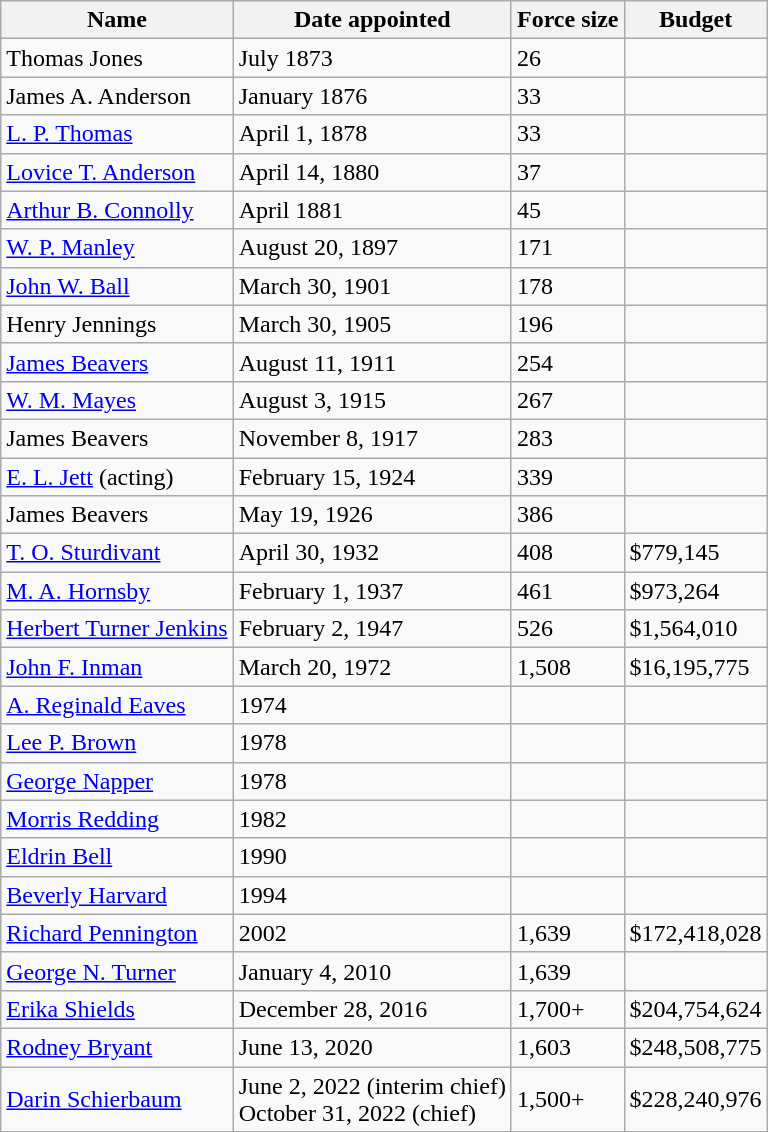<table class="wikitable">
<tr>
<th>Name</th>
<th>Date appointed</th>
<th>Force size</th>
<th>Budget</th>
</tr>
<tr>
<td>Thomas Jones</td>
<td>July 1873</td>
<td>26</td>
<td></td>
</tr>
<tr>
<td>James A. Anderson</td>
<td>January 1876</td>
<td>33</td>
<td></td>
</tr>
<tr>
<td><a href='#'>L. P. Thomas</a></td>
<td>April 1, 1878</td>
<td>33</td>
<td></td>
</tr>
<tr>
<td><a href='#'>Lovice T. Anderson</a></td>
<td>April 14, 1880</td>
<td>37</td>
<td></td>
</tr>
<tr>
<td><a href='#'>Arthur B. Connolly</a></td>
<td>April 1881</td>
<td>45</td>
<td></td>
</tr>
<tr>
<td><a href='#'>W. P. Manley</a></td>
<td>August 20, 1897</td>
<td>171</td>
<td></td>
</tr>
<tr>
<td><a href='#'>John W. Ball</a></td>
<td>March 30, 1901</td>
<td>178</td>
<td></td>
</tr>
<tr>
<td>Henry Jennings</td>
<td>March 30, 1905</td>
<td>196</td>
<td></td>
</tr>
<tr>
<td><a href='#'>James Beavers</a></td>
<td>August 11, 1911</td>
<td>254</td>
<td></td>
</tr>
<tr>
<td><a href='#'>W. M. Mayes</a></td>
<td>August 3, 1915</td>
<td>267</td>
<td></td>
</tr>
<tr>
<td>James Beavers</td>
<td>November 8, 1917</td>
<td>283</td>
<td></td>
</tr>
<tr>
<td><a href='#'>E. L. Jett</a> (acting)</td>
<td>February 15, 1924</td>
<td>339</td>
<td></td>
</tr>
<tr>
<td>James Beavers</td>
<td>May 19, 1926</td>
<td>386</td>
<td></td>
</tr>
<tr>
<td><a href='#'>T. O. Sturdivant</a></td>
<td>April 30, 1932</td>
<td>408</td>
<td>$779,145</td>
</tr>
<tr>
<td><a href='#'>M. A. Hornsby</a></td>
<td>February 1, 1937</td>
<td>461</td>
<td>$973,264</td>
</tr>
<tr>
<td><a href='#'>Herbert Turner Jenkins</a></td>
<td>February 2, 1947</td>
<td>526</td>
<td>$1,564,010</td>
</tr>
<tr>
<td><a href='#'>John F. Inman</a></td>
<td>March 20, 1972</td>
<td>1,508</td>
<td>$16,195,775</td>
</tr>
<tr>
<td><a href='#'>A. Reginald Eaves</a></td>
<td>1974</td>
<td></td>
<td></td>
</tr>
<tr>
<td><a href='#'>Lee P. Brown</a></td>
<td>1978</td>
<td></td>
<td></td>
</tr>
<tr>
<td><a href='#'>George Napper</a></td>
<td>1978</td>
<td></td>
<td></td>
</tr>
<tr>
<td><a href='#'>Morris Redding</a></td>
<td>1982</td>
<td></td>
<td></td>
</tr>
<tr>
<td><a href='#'>Eldrin Bell</a></td>
<td>1990</td>
<td></td>
<td></td>
</tr>
<tr>
<td><a href='#'>Beverly Harvard</a></td>
<td>1994</td>
<td></td>
<td></td>
</tr>
<tr>
<td><a href='#'>Richard Pennington</a></td>
<td>2002</td>
<td>1,639</td>
<td>$172,418,028</td>
</tr>
<tr>
<td><a href='#'>George N. Turner</a></td>
<td>January 4, 2010</td>
<td>1,639</td>
<td></td>
</tr>
<tr>
<td><a href='#'>Erika Shields</a></td>
<td>December 28, 2016</td>
<td>1,700+</td>
<td>$204,754,624</td>
</tr>
<tr>
<td><a href='#'>Rodney Bryant</a></td>
<td>June 13, 2020</td>
<td>1,603</td>
<td>$248,508,775</td>
</tr>
<tr>
<td><a href='#'>Darin Schierbaum</a></td>
<td>June 2, 2022 (interim chief)<br> October 31, 2022 (chief)</td>
<td>1,500+</td>
<td>$228,240,976</td>
</tr>
</table>
